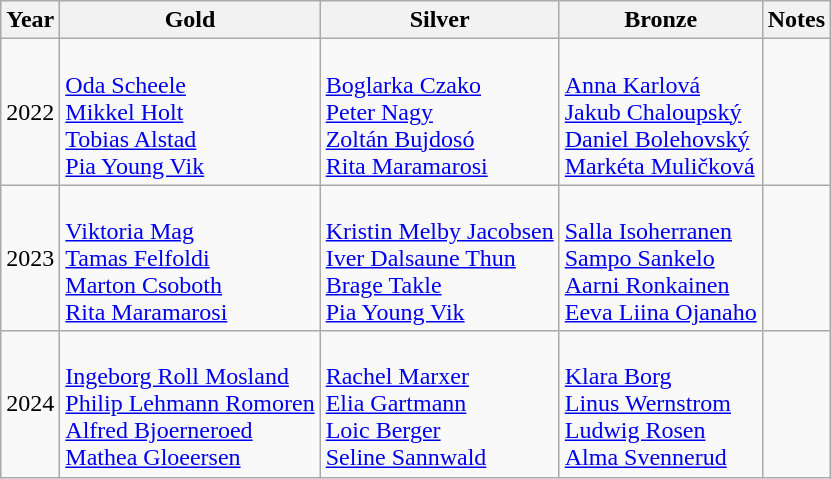<table class="wikitable">
<tr>
<th>Year</th>
<th>Gold</th>
<th>Silver</th>
<th>Bronze</th>
<th>Notes</th>
</tr>
<tr>
<td>2022</td>
<td><br><a href='#'>Oda Scheele</a><br><a href='#'>Mikkel Holt</a><br><a href='#'>Tobias Alstad</a><br><a href='#'>Pia Young Vik</a></td>
<td><br><a href='#'>Boglarka Czako</a><br><a href='#'>Peter Nagy</a><br><a href='#'>Zoltán Bujdosó</a><br><a href='#'>Rita Maramarosi</a></td>
<td> <br><a href='#'>Anna Karlová</a><br><a href='#'>Jakub Chaloupský</a><br><a href='#'>Daniel Bolehovský</a><br><a href='#'>Markéta Muličková</a></td>
<td></td>
</tr>
<tr>
<td>2023</td>
<td><br><a href='#'>Viktoria Mag</a><br><a href='#'>Tamas Felfoldi</a><br><a href='#'>Marton Csoboth</a><br><a href='#'>Rita Maramarosi</a></td>
<td><br><a href='#'>Kristin Melby Jacobsen</a><br><a href='#'>Iver Dalsaune Thun</a><br><a href='#'>Brage Takle</a><br><a href='#'>Pia Young Vik</a></td>
<td> <br><a href='#'>Salla Isoherranen</a><br><a href='#'>Sampo Sankelo</a><br><a href='#'>Aarni Ronkainen</a><br><a href='#'>Eeva Liina Ojanaho</a></td>
<td></td>
</tr>
<tr>
<td>2024</td>
<td><br><a href='#'>Ingeborg Roll Mosland</a><br><a href='#'>Philip Lehmann Romoren</a><br><a href='#'>Alfred Bjoerneroed</a><br><a href='#'>Mathea Gloeersen</a></td>
<td><br><a href='#'>Rachel Marxer</a><br><a href='#'>Elia Gartmann</a><br><a href='#'>Loic Berger</a><br><a href='#'>Seline Sannwald</a></td>
<td> <br><a href='#'>Klara Borg</a><br><a href='#'>Linus Wernstrom</a><br><a href='#'>Ludwig Rosen</a><br><a href='#'>Alma Svennerud</a></td>
<td></td>
</tr>
</table>
